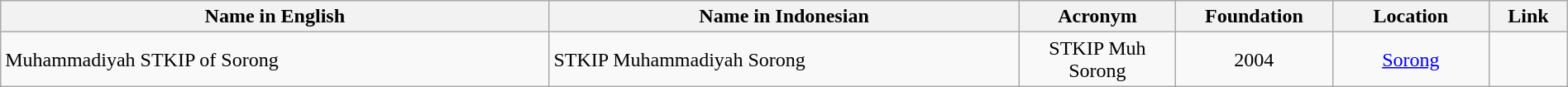<table class="wikitable sortable" style="width:100%;">
<tr>
<th>Name in English</th>
<th>Name in Indonesian</th>
<th>Acronym</th>
<th>Foundation</th>
<th>Location</th>
<th class="unsortable">Link</th>
</tr>
<tr>
<td 30%;">Muhammadiyah STKIP of Sorong</td>
<td style="width:30%;">STKIP Muhammadiyah Sorong</td>
<td style="width:10%; text-align:center;">STKIP Muh Sorong</td>
<td style="width:10%; text-align:center;">2004</td>
<td style="width:10%; text-align:center;"><a href='#'>Sorong</a></td>
<td style="width:5%; text-align:center;"></td>
</tr>
</table>
